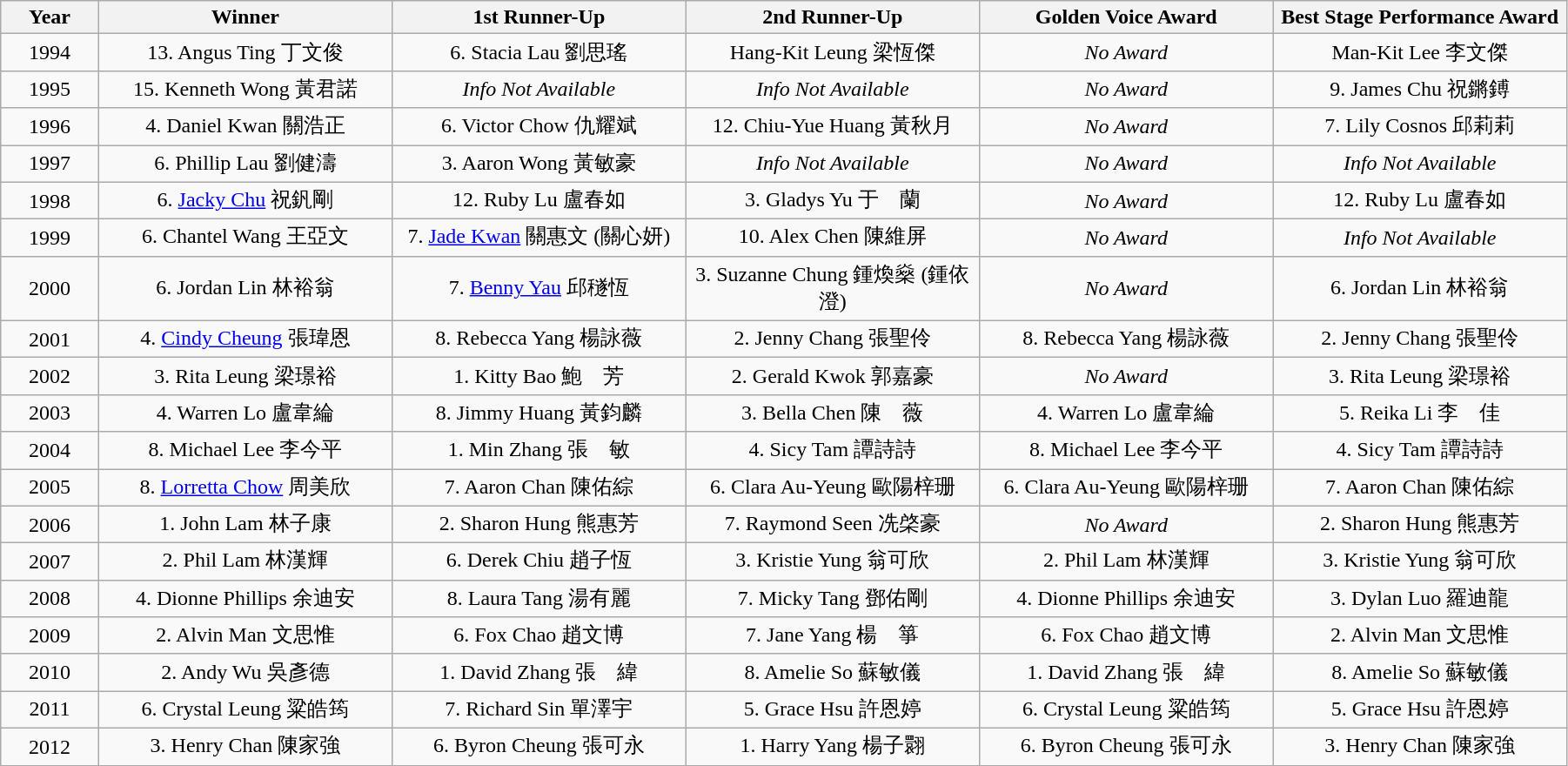<table class="wikitable" style="width:95%;text-align:center">
<tr>
<th width="5%"><strong>Year</strong></th>
<th width="15%"><strong>Winner</strong></th>
<th width="15%"><strong>1st Runner-Up</strong></th>
<th width="15%"><strong>2nd Runner-Up</strong></th>
<th width="15%"><strong>Golden Voice Award</strong></th>
<th width="15%"><strong>Best Stage Performance Award</strong></th>
</tr>
<tr>
<td>1994</td>
<td>13. Angus Ting 丁文俊</td>
<td>6. Stacia Lau 劉思瑤</td>
<td>Hang-Kit Leung 梁恆傑</td>
<td><em>No Award</em></td>
<td>Man-Kit Lee 李文傑</td>
</tr>
<tr>
<td>1995</td>
<td>15. Kenneth Wong 黃君諾</td>
<td><em>Info Not Available</em></td>
<td><em>Info Not Available</em></td>
<td><em>No Award</em></td>
<td>9. James Chu 祝鏘鎛</td>
</tr>
<tr>
<td>1996</td>
<td>4. Daniel Kwan 關浩正</td>
<td>6. Victor Chow 仇耀斌</td>
<td>12. Chiu-Yue Huang 黃秋月</td>
<td><em>No Award</em></td>
<td>7. Lily Cosnos 邱莉莉</td>
</tr>
<tr>
<td>1997</td>
<td>6. Phillip Lau 劉健濤</td>
<td>3. Aaron Wong 黃敏豪</td>
<td><em>Info Not Available</em></td>
<td><em>No Award</em></td>
<td><em>Info Not Available</em></td>
</tr>
<tr>
<td>1998</td>
<td>6. <a href='#'>Jacky Chu</a> 祝釩剛</td>
<td>12. Ruby Lu 盧春如</td>
<td>3. Gladys Yu 于　蘭</td>
<td><em>No Award</em></td>
<td>12. Ruby Lu 盧春如</td>
</tr>
<tr>
<td>1999</td>
<td>6. Chantel Wang 王亞文</td>
<td>7. <a href='#'>Jade Kwan</a> 關惠文 (關心妍)</td>
<td>10. Alex Chen 陳維屏</td>
<td><em>No Award</em></td>
<td><em>Info Not Available</em></td>
</tr>
<tr>
<td>2000</td>
<td>6. Jordan Lin 林裕翁</td>
<td>7. <a href='#'>Benny Yau</a> 邱穟恆</td>
<td>3. Suzanne Chung 鍾煥燊 (鍾依澄)</td>
<td><em>No Award</em></td>
<td>6. Jordan Lin 林裕翁</td>
</tr>
<tr>
<td>2001</td>
<td>4. <a href='#'>Cindy Cheung</a> 張瑋恩</td>
<td>8. Rebecca Yang 楊詠薇</td>
<td>2. Jenny Chang 張聖伶</td>
<td>8. Rebecca Yang 楊詠薇</td>
<td>2. Jenny Chang 張聖伶</td>
</tr>
<tr>
<td>2002</td>
<td>3. Rita Leung 梁璟裕</td>
<td>1. Kitty Bao 鮑　芳</td>
<td>2. Gerald Kwok 郭嘉豪</td>
<td><em>No Award</em></td>
<td>3. Rita Leung 梁璟裕</td>
</tr>
<tr>
<td>2003</td>
<td>4. Warren Lo 盧韋綸</td>
<td>8. Jimmy Huang 黃鈞麟</td>
<td>3. Bella Chen 陳　薇</td>
<td>4. Warren Lo 盧韋綸</td>
<td>5. Reika Li 李　佳</td>
</tr>
<tr>
<td>2004</td>
<td>8. Michael Lee 李今平</td>
<td>1. Min Zhang 張　敏</td>
<td>4. Sicy Tam 譚詩詩</td>
<td>8. Michael Lee 李今平</td>
<td>4. Sicy Tam 譚詩詩</td>
</tr>
<tr>
<td>2005</td>
<td>8. <a href='#'>Lorretta Chow</a> 周美欣</td>
<td>7. Aaron Chan 陳佑綜</td>
<td>6. Clara Au-Yeung 歐陽梓珊</td>
<td>6. Clara Au-Yeung 歐陽梓珊</td>
<td>7. Aaron Chan 陳佑綜</td>
</tr>
<tr>
<td>2006</td>
<td>1. John Lam 林子康</td>
<td>2. Sharon Hung 熊惠芳</td>
<td>7. Raymond Seen 冼棨豪</td>
<td><em>No Award</em></td>
<td>2. Sharon Hung 熊惠芳</td>
</tr>
<tr>
<td>2007</td>
<td>2. Phil Lam 林漢輝</td>
<td>6. Derek Chiu 趙子恆</td>
<td>3. Kristie Yung 翁可欣</td>
<td>2. Phil Lam 林漢輝</td>
<td>3. Kristie Yung 翁可欣</td>
</tr>
<tr>
<td>2008</td>
<td>4. Dionne Phillips 余迪安</td>
<td>8. Laura Tang 湯有麗</td>
<td>7. Micky Tang 鄧佑剛</td>
<td>4. Dionne Phillips 余迪安</td>
<td>3. Dylan Luo 羅迪龍</td>
</tr>
<tr>
<td>2009</td>
<td>2. Alvin Man 文思惟</td>
<td>6. Fox Chao 趙文博</td>
<td>7. Jane Yang 楊　箏</td>
<td>6. Fox Chao 趙文博</td>
<td>2. Alvin Man 文思惟</td>
</tr>
<tr>
<td>2010</td>
<td>2. Andy Wu 吳彥德</td>
<td>1. David Zhang 張　緯</td>
<td>8. Amelie So 蘇敏儀</td>
<td>1. David Zhang 張　緯</td>
<td>8. Amelie So 蘇敏儀</td>
</tr>
<tr>
<td>2011</td>
<td>6. Crystal Leung 粱皓筠</td>
<td>7. Richard Sin 單澤宇</td>
<td>5. Grace Hsu 許恩婷</td>
<td>6. Crystal Leung 粱皓筠</td>
<td>5. Grace Hsu 許恩婷</td>
</tr>
<tr>
<td>2012</td>
<td>3. Henry Chan 陳家強</td>
<td>6. Byron Cheung 張可永</td>
<td>1. Harry Yang 楊子翾</td>
<td>6. Byron Cheung 張可永</td>
<td>3. Henry Chan 陳家強</td>
</tr>
</table>
